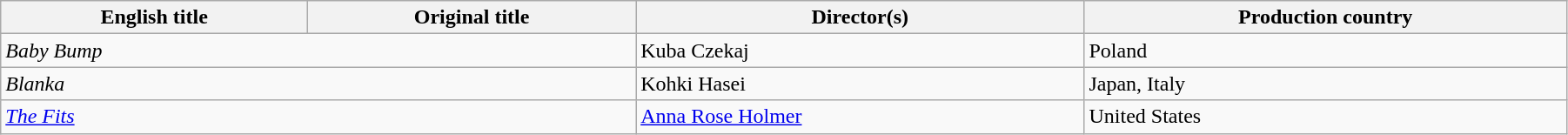<table class="wikitable" width="95%">
<tr>
<th>English title</th>
<th>Original title</th>
<th>Director(s)</th>
<th>Production country</th>
</tr>
<tr>
<td colspan=2><em>Baby Bump</em></td>
<td>Kuba Czekaj</td>
<td>Poland</td>
</tr>
<tr>
<td colspan=2><em>Blanka</em></td>
<td>Kohki Hasei</td>
<td>Japan, Italy</td>
</tr>
<tr>
<td colspan=2><em><a href='#'>The Fits</a></em></td>
<td><a href='#'>Anna Rose Holmer</a></td>
<td>United States</td>
</tr>
</table>
